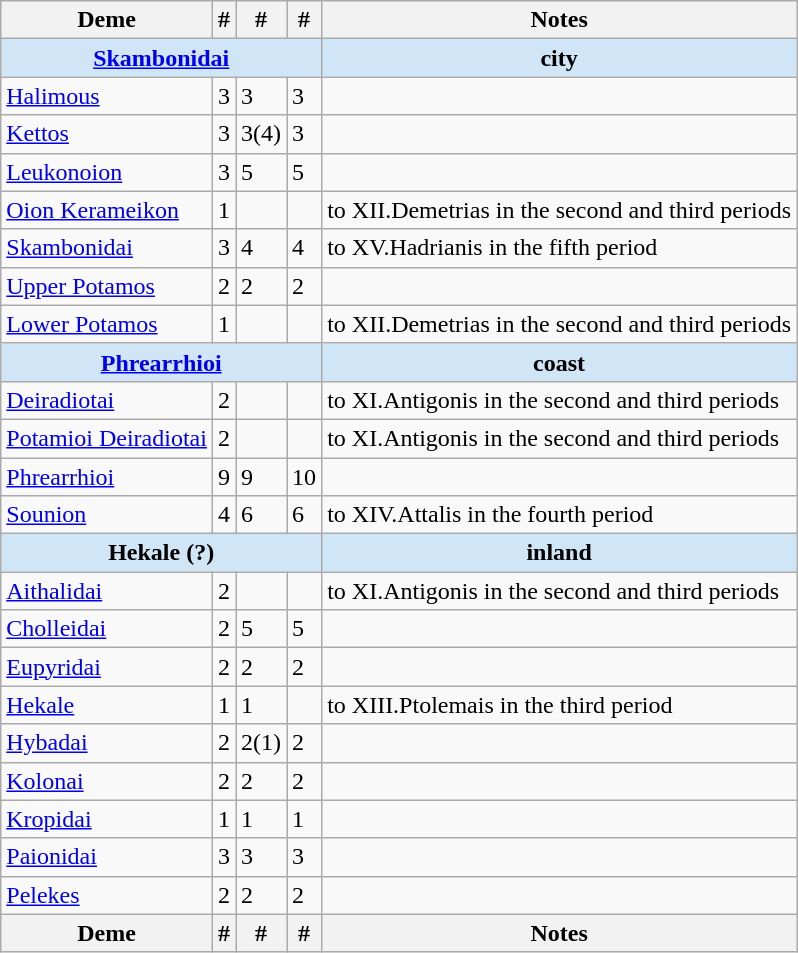<table class="wikitable">
<tr ---->
<th>Deme</th>
<th>#</th>
<th>#</th>
<th>#</th>
<th>Notes</th>
</tr>
<tr ---->
<th colspan="4" style="background: #d0e5f5"><a href='#'>Skambonidai</a></th>
<th style="background: #d0e5f5">city</th>
</tr>
<tr ----style="background: #f1f5fc">
<td><a href='#'>Halimous</a></td>
<td>3</td>
<td>3</td>
<td>3</td>
<td></td>
</tr>
<tr ----style="background: #f1f5fc">
<td><a href='#'>Kettos</a></td>
<td>3</td>
<td>3(4)</td>
<td>3</td>
<td></td>
</tr>
<tr ----style="background: #f1f5fc">
<td><a href='#'>Leukonoion</a></td>
<td>3</td>
<td>5</td>
<td>5</td>
<td></td>
</tr>
<tr ----style="background: #f1f5fc">
<td><a href='#'>Oion Kerameikon</a></td>
<td>1</td>
<td></td>
<td></td>
<td>to  XII.Demetrias in the second and third periods</td>
</tr>
<tr ----style="background: #f1f5fc">
<td><a href='#'>Skambonidai</a></td>
<td>3</td>
<td>4</td>
<td>4</td>
<td>to XV.Hadrianis in the fifth period</td>
</tr>
<tr ----style="background: #f1f5fc">
<td><a href='#'>Upper Potamos</a></td>
<td>2</td>
<td>2</td>
<td>2</td>
<td></td>
</tr>
<tr ----style="background: #f1f5fc">
<td><a href='#'>Lower Potamos</a></td>
<td>1</td>
<td></td>
<td></td>
<td>to  XII.Demetrias in the second and third periods</td>
</tr>
<tr ---->
<th colspan="4" style="background: #d0e5f5"><a href='#'>Phrearrhioi</a></th>
<th style="background: #d0e5f5">coast</th>
</tr>
<tr ----style="background: #f1f5fc">
<td><a href='#'>Deiradiotai</a></td>
<td>2</td>
<td></td>
<td></td>
<td>to XI.Antigonis in the second and third periods</td>
</tr>
<tr ----style="background: #f1f5fc">
<td><a href='#'>Potamioi Deiradiotai</a></td>
<td>2</td>
<td></td>
<td></td>
<td>to XI.Antigonis in the second and third periods</td>
</tr>
<tr ----style="background: #f1f5fc">
<td><a href='#'>Phrearrhioi</a></td>
<td>9</td>
<td>9</td>
<td>10</td>
<td></td>
</tr>
<tr ----style="background: #f1f5fc">
<td><a href='#'>Sounion</a></td>
<td>4</td>
<td>6</td>
<td>6</td>
<td>to XIV.Attalis in the fourth period</td>
</tr>
<tr ---->
<th colspan="4" style="background: #d0e5f5">Hekale (?)</th>
<th style="background: #d0e5f5">inland</th>
</tr>
<tr ----style="background: #f1f5fc">
<td><a href='#'>Aithalidai</a></td>
<td>2</td>
<td></td>
<td></td>
<td>to XI.Antigonis in the second and third periods</td>
</tr>
<tr ----style="background: #f1f5fc">
<td><a href='#'>Cholleidai</a></td>
<td>2</td>
<td>5</td>
<td>5</td>
<td></td>
</tr>
<tr ----style="background: #f1f5fc">
<td><a href='#'>Eupyridai</a></td>
<td>2</td>
<td>2</td>
<td>2</td>
<td></td>
</tr>
<tr ----style="background: #f1f5fc">
<td><a href='#'>Hekale</a></td>
<td>1</td>
<td>1</td>
<td></td>
<td>to  XIII.Ptolemais in the third period</td>
</tr>
<tr ----style="background: #f1f5fc">
<td><a href='#'>Hybadai</a></td>
<td>2</td>
<td>2(1)</td>
<td>2</td>
<td></td>
</tr>
<tr ----style="background: #f1f5fc">
<td><a href='#'>Kolonai</a></td>
<td>2</td>
<td>2</td>
<td>2</td>
<td></td>
</tr>
<tr ----style="background: #f1f5fc">
<td><a href='#'>Kropidai</a></td>
<td>1</td>
<td>1</td>
<td>1</td>
<td></td>
</tr>
<tr ----style="background: #f1f5fc">
<td><a href='#'>Paionidai</a></td>
<td>3</td>
<td>3</td>
<td>3</td>
<td></td>
</tr>
<tr ----style="background: #f1f5fc">
<td><a href='#'>Pelekes</a></td>
<td>2</td>
<td>2</td>
<td>2</td>
<td></td>
</tr>
<tr ---->
<th>Deme</th>
<th>#</th>
<th>#</th>
<th>#</th>
<th>Notes</th>
</tr>
</table>
